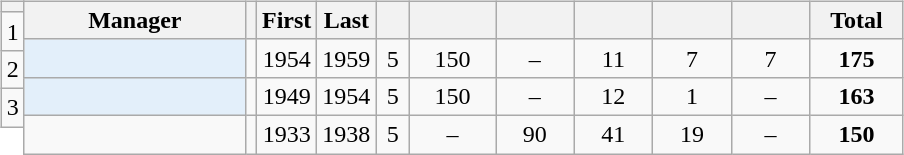<table>
<tr valign="top">
<td><br><table class="wikitable" style="text-align: center; margin-right: -5px;">
<tr>
<th></th>
</tr>
<tr>
<td>1</td>
</tr>
<tr>
<td>2</td>
</tr>
<tr>
<td>3</td>
</tr>
</table>
</td>
<td><br><table class="wikitable sortable nowrap" style="text-align: center;">
<tr>
<th width=140>Manager</th>
<th></th>
<th width=30>First</th>
<th width=30>Last</th>
<th width=15></th>
<th width=50></th>
<th width=45></th>
<th width=45></th>
<th width=45></th>
<th width=45></th>
<th width=55>Total</th>
</tr>
<tr>
<td bgcolor="e3effa" align="left"></td>
<td></td>
<td>1954</td>
<td>1959</td>
<td>5</td>
<td>150</td>
<td>–</td>
<td>11</td>
<td>7</td>
<td>7</td>
<td><strong>175</strong></td>
</tr>
<tr>
<td bgcolor="e3effa" align="left"></td>
<td></td>
<td>1949</td>
<td>1954</td>
<td>5</td>
<td>150</td>
<td>–</td>
<td>12</td>
<td>1</td>
<td>–</td>
<td><strong>163</strong></td>
</tr>
<tr>
<td align="left"></td>
<td></td>
<td>1933</td>
<td>1938</td>
<td>5</td>
<td>–</td>
<td>90</td>
<td>41</td>
<td>19</td>
<td>–</td>
<td><strong>150</strong></td>
</tr>
</table>
</td>
</tr>
</table>
